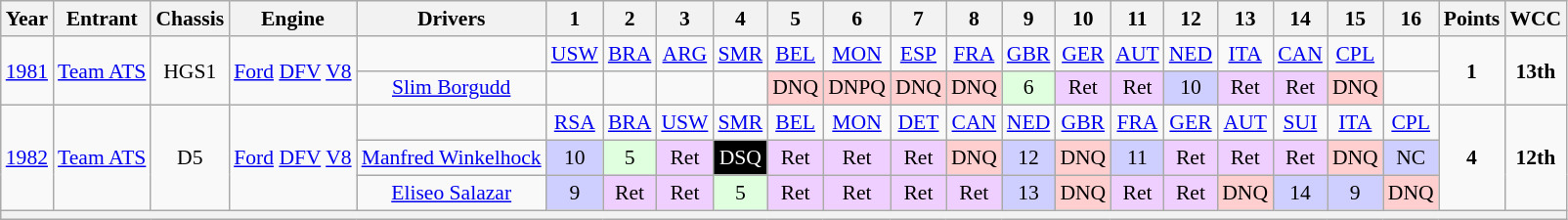<table class="wikitable" style="text-align:center; font-size:90%">
<tr>
<th>Year</th>
<th>Entrant</th>
<th>Chassis</th>
<th>Engine</th>
<th>Drivers</th>
<th>1</th>
<th>2</th>
<th>3</th>
<th>4</th>
<th>5</th>
<th>6</th>
<th>7</th>
<th>8</th>
<th>9</th>
<th>10</th>
<th>11</th>
<th>12</th>
<th>13</th>
<th>14</th>
<th>15</th>
<th>16</th>
<th>Points</th>
<th>WCC</th>
</tr>
<tr>
<td Rowspan="2"><a href='#'>1981</a></td>
<td Rowspan="2"><a href='#'>Team ATS</a></td>
<td Rowspan="2">HGS1</td>
<td Rowspan="2"><a href='#'>Ford</a> <a href='#'>DFV</a> <a href='#'>V8</a></td>
<td></td>
<td><a href='#'>USW</a></td>
<td><a href='#'>BRA</a></td>
<td><a href='#'>ARG</a></td>
<td><a href='#'>SMR</a></td>
<td><a href='#'>BEL</a></td>
<td><a href='#'>MON</a></td>
<td><a href='#'>ESP</a></td>
<td><a href='#'>FRA</a></td>
<td><a href='#'>GBR</a></td>
<td><a href='#'>GER</a></td>
<td><a href='#'>AUT</a></td>
<td><a href='#'>NED</a></td>
<td><a href='#'>ITA</a></td>
<td><a href='#'>CAN</a></td>
<td><a href='#'>CPL</a></td>
<td></td>
<td Rowspan="2"><strong>1</strong></td>
<td Rowspan="2"><strong>13th</strong></td>
</tr>
<tr>
<td><a href='#'>Slim Borgudd</a></td>
<td></td>
<td></td>
<td></td>
<td></td>
<td style="background:#FFCFCF;">DNQ</td>
<td style="background:#FFCFCF;">DNPQ</td>
<td style="background:#FFCFCF;">DNQ</td>
<td style="background:#FFCFCF;">DNQ</td>
<td style="background:#DFFFDF;">6</td>
<td style="background:#EFCFFF;">Ret</td>
<td style="background:#EFCFFF;">Ret</td>
<td style="background:#CFCFFF;">10</td>
<td style="background:#EFCFFF;">Ret</td>
<td style="background:#EFCFFF;">Ret</td>
<td style="background:#FFCFCF;">DNQ</td>
<td></td>
</tr>
<tr>
<td Rowspan="3"><a href='#'>1982</a></td>
<td Rowspan="3"><a href='#'>Team ATS</a></td>
<td Rowspan="3">D5</td>
<td Rowspan="3"><a href='#'>Ford</a> <a href='#'>DFV</a> <a href='#'>V8</a></td>
<td></td>
<td><a href='#'>RSA</a></td>
<td><a href='#'>BRA</a></td>
<td><a href='#'>USW</a></td>
<td><a href='#'>SMR</a></td>
<td><a href='#'>BEL</a></td>
<td><a href='#'>MON</a></td>
<td><a href='#'>DET</a></td>
<td><a href='#'>CAN</a></td>
<td><a href='#'>NED</a></td>
<td><a href='#'>GBR</a></td>
<td><a href='#'>FRA</a></td>
<td><a href='#'>GER</a></td>
<td><a href='#'>AUT</a></td>
<td><a href='#'>SUI</a></td>
<td><a href='#'>ITA</a></td>
<td><a href='#'>CPL</a></td>
<td Rowspan="3"><strong>4</strong></td>
<td Rowspan="3"><strong>12th</strong></td>
</tr>
<tr>
<td><a href='#'>Manfred Winkelhock</a></td>
<td style="background:#CFCFFF;">10</td>
<td style="background:#DFFFDF;">5</td>
<td style="background:#EFCFFF;">Ret</td>
<td style="background:#000000; color:white">DSQ</td>
<td style="background:#EFCFFF;">Ret</td>
<td style="background:#EFCFFF;">Ret</td>
<td style="background:#EFCFFF;">Ret</td>
<td style="background:#FFCFCF;">DNQ</td>
<td style="background:#CFCFFF;">12</td>
<td style="background:#FFCFCF;">DNQ</td>
<td style="background:#CFCFFF;">11</td>
<td style="background:#EFCFFF;">Ret</td>
<td style="background:#EFCFFF;">Ret</td>
<td style="background:#EFCFFF;">Ret</td>
<td style="background:#FFCFCF;">DNQ</td>
<td style="background:#CFCFFF;">NC</td>
</tr>
<tr>
<td><a href='#'>Eliseo Salazar</a></td>
<td style="background:#CFCFFF;">9</td>
<td style="background:#EFCFFF;">Ret</td>
<td style="background:#EFCFFF;">Ret</td>
<td style="background:#DFFFDF;">5</td>
<td style="background:#EFCFFF;">Ret</td>
<td style="background:#EFCFFF;">Ret</td>
<td style="background:#EFCFFF;">Ret</td>
<td style="background:#EFCFFF;">Ret</td>
<td style="background:#CFCFFF;">13</td>
<td style="background:#FFCFCF;">DNQ</td>
<td style="background:#EFCFFF;">Ret</td>
<td style="background:#EFCFFF;">Ret</td>
<td style="background:#FFCFCF;">DNQ</td>
<td style="background:#CFCFFF;">14</td>
<td style="background:#CFCFFF;">9</td>
<td style="background:#FFCFCF;">DNQ</td>
</tr>
<tr>
<th colspan="23"></th>
</tr>
</table>
